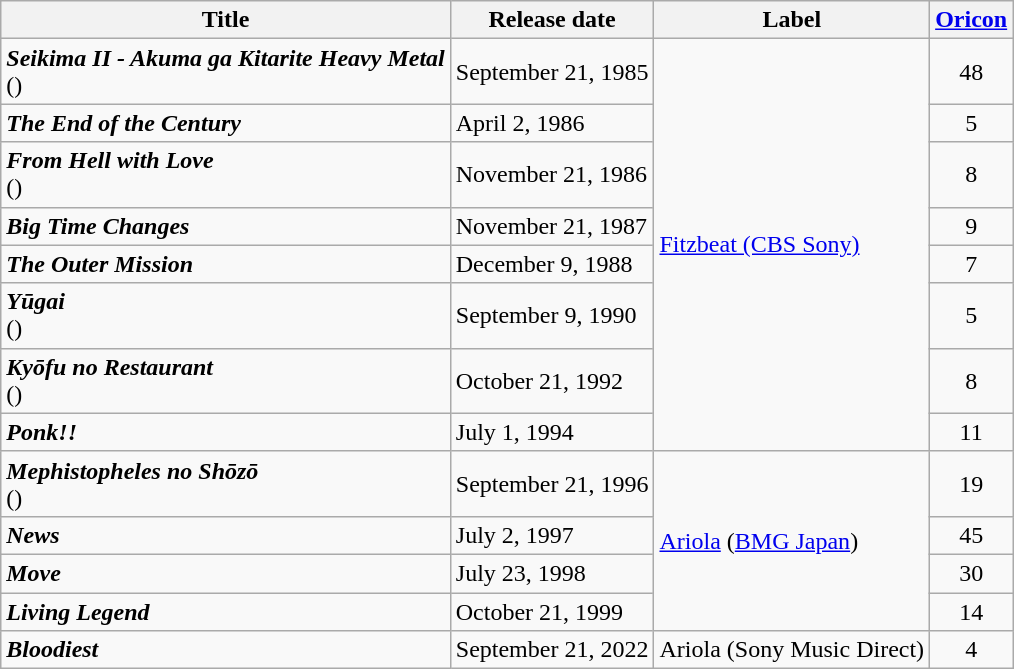<table class="wikitable">
<tr>
<th>Title</th>
<th>Release date</th>
<th>Label</th>
<th><a href='#'>Oricon</a></th>
</tr>
<tr>
<td><strong><em>Seikima II - Akuma ga Kitarite Heavy Metal</em></strong><br>()</td>
<td>September 21, 1985</td>
<td rowspan="8"><a href='#'>Fitzbeat (CBS Sony)</a></td>
<td align="center">48</td>
</tr>
<tr>
<td><strong><em>The End of the Century</em></strong></td>
<td>April 2, 1986</td>
<td align="center">5</td>
</tr>
<tr>
<td><strong><em>From Hell with Love</em></strong><br>()</td>
<td>November 21, 1986</td>
<td align="center">8</td>
</tr>
<tr>
<td><strong><em>Big Time Changes</em></strong></td>
<td>November 21, 1987</td>
<td align="center">9</td>
</tr>
<tr>
<td><strong><em>The Outer Mission</em></strong></td>
<td>December 9, 1988</td>
<td align="center">7</td>
</tr>
<tr>
<td><strong><em>Yūgai</em></strong><br>()</td>
<td>September 9, 1990</td>
<td align="center">5</td>
</tr>
<tr>
<td><strong><em>Kyōfu no Restaurant</em></strong><br>()</td>
<td>October 21, 1992</td>
<td align="center">8</td>
</tr>
<tr>
<td><strong><em>Ponk!!</em></strong></td>
<td>July 1, 1994</td>
<td align="center">11</td>
</tr>
<tr>
<td><strong><em>Mephistopheles no Shōzō</em></strong><br>()</td>
<td>September 21, 1996</td>
<td rowspan="4"><a href='#'>Ariola</a> (<a href='#'>BMG Japan</a>)</td>
<td align="center">19</td>
</tr>
<tr>
<td><strong><em>News</em></strong></td>
<td>July 2, 1997</td>
<td align="center">45</td>
</tr>
<tr>
<td><strong><em>Move</em></strong></td>
<td>July 23, 1998</td>
<td align="center">30</td>
</tr>
<tr>
<td><strong><em>Living Legend</em></strong></td>
<td>October 21, 1999</td>
<td align="center">14</td>
</tr>
<tr>
<td><strong><em>Bloodiest</em></strong></td>
<td>September 21, 2022</td>
<td>Ariola (Sony Music Direct)</td>
<td align="center">4</td>
</tr>
</table>
